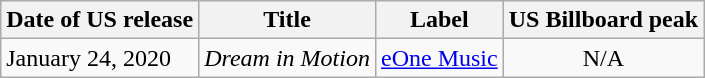<table class="wikitable">
<tr>
<th>Date of US release</th>
<th>Title</th>
<th>Label</th>
<th>US Billboard peak</th>
</tr>
<tr>
<td>January 24, 2020</td>
<td><em>Dream in Motion</em></td>
<td rowspan="2"><a href='#'>eOne Music</a></td>
<td style="text-align:center;">N/A</td>
</tr>
</table>
